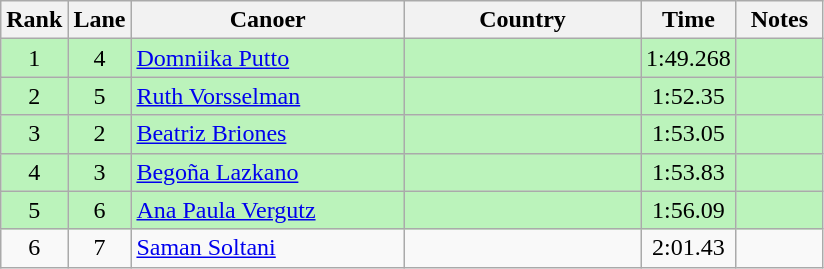<table class="wikitable" style="text-align:center;">
<tr>
<th width=30>Rank</th>
<th width=30>Lane</th>
<th width=175>Canoer</th>
<th width=150>Country</th>
<th width=30>Time</th>
<th width=50>Notes</th>
</tr>
<tr bgcolor="#bbf3bb">
<td>1</td>
<td>4</td>
<td align=left><a href='#'>Domniika Putto</a></td>
<td align=left></td>
<td>1:49.268</td>
<td></td>
</tr>
<tr bgcolor="#bbf3bb">
<td>2</td>
<td>5</td>
<td align=left><a href='#'>Ruth Vorsselman</a></td>
<td align=left></td>
<td>1:52.35</td>
<td></td>
</tr>
<tr bgcolor="#bbf3bb">
<td>3</td>
<td>2</td>
<td align=left><a href='#'>Beatriz Briones</a></td>
<td align=left></td>
<td>1:53.05</td>
<td></td>
</tr>
<tr bgcolor="#bbf3bb">
<td>4</td>
<td>3</td>
<td align=left><a href='#'>Begoña Lazkano</a></td>
<td align=left></td>
<td>1:53.83</td>
<td></td>
</tr>
<tr bgcolor="#bbf3bb">
<td>5</td>
<td>6</td>
<td align=left><a href='#'>Ana Paula Vergutz</a></td>
<td align=left></td>
<td>1:56.09</td>
<td></td>
</tr>
<tr>
<td>6</td>
<td>7</td>
<td align=left><a href='#'>Saman Soltani</a></td>
<td align=left></td>
<td>2:01.43</td>
<td></td>
</tr>
</table>
